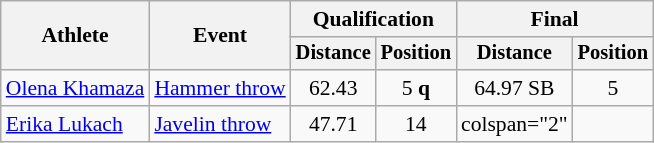<table class=wikitable style=font-size:90%;text-align:center>
<tr>
<th rowspan=2>Athlete</th>
<th rowspan=2>Event</th>
<th colspan=2>Qualification</th>
<th colspan=2>Final</th>
</tr>
<tr style=font-size:95%>
<th>Distance</th>
<th>Position</th>
<th>Distance</th>
<th>Position</th>
</tr>
<tr>
<td align=left><a href='#'>Olena Khamaza</a></td>
<td align=left><a href='#'>Hammer throw</a></td>
<td>62.43</td>
<td>5 <strong>q</strong></td>
<td>64.97 SB</td>
<td>5</td>
</tr>
<tr>
<td align=left><a href='#'>Erika Lukach</a></td>
<td align=left><a href='#'>Javelin throw</a></td>
<td>47.71</td>
<td>14</td>
<td>colspan="2" </td>
</tr>
</table>
